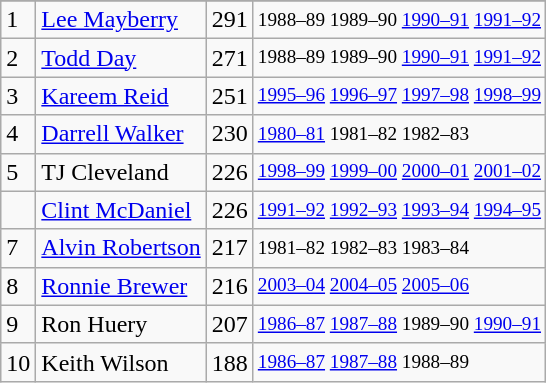<table class="wikitable">
<tr>
</tr>
<tr>
<td>1</td>
<td><a href='#'>Lee Mayberry</a></td>
<td>291</td>
<td style="font-size:80%;">1988–89 1989–90 <a href='#'>1990–91</a> <a href='#'>1991–92</a></td>
</tr>
<tr>
<td>2</td>
<td><a href='#'>Todd Day</a></td>
<td>271</td>
<td style="font-size:80%;">1988–89 1989–90 <a href='#'>1990–91</a> <a href='#'>1991–92</a></td>
</tr>
<tr>
<td>3</td>
<td><a href='#'>Kareem Reid</a></td>
<td>251</td>
<td style="font-size:80%;"><a href='#'>1995–96</a> <a href='#'>1996–97</a> <a href='#'>1997–98</a> <a href='#'>1998–99</a></td>
</tr>
<tr>
<td>4</td>
<td><a href='#'>Darrell Walker</a></td>
<td>230</td>
<td style="font-size:80%;"><a href='#'>1980–81</a> 1981–82 1982–83</td>
</tr>
<tr>
<td>5</td>
<td>TJ Cleveland</td>
<td>226</td>
<td style="font-size:80%;"><a href='#'>1998–99</a> <a href='#'>1999–00</a> <a href='#'>2000–01</a> <a href='#'>2001–02</a></td>
</tr>
<tr>
<td></td>
<td><a href='#'>Clint McDaniel</a></td>
<td>226</td>
<td style="font-size:80%;"><a href='#'>1991–92</a> <a href='#'>1992–93</a> <a href='#'>1993–94</a> <a href='#'>1994–95</a></td>
</tr>
<tr>
<td>7</td>
<td><a href='#'>Alvin Robertson</a></td>
<td>217</td>
<td style="font-size:80%;">1981–82 1982–83 1983–84</td>
</tr>
<tr>
<td>8</td>
<td><a href='#'>Ronnie Brewer</a></td>
<td>216</td>
<td style="font-size:80%;"><a href='#'>2003–04</a> <a href='#'>2004–05</a> <a href='#'>2005–06</a></td>
</tr>
<tr>
<td>9</td>
<td>Ron Huery</td>
<td>207</td>
<td style="font-size:80%;"><a href='#'>1986–87</a> <a href='#'>1987–88</a> 1989–90 <a href='#'>1990–91</a></td>
</tr>
<tr>
<td>10</td>
<td>Keith Wilson</td>
<td>188</td>
<td style="font-size:80%;"><a href='#'>1986–87</a> <a href='#'>1987–88</a> 1988–89</td>
</tr>
</table>
